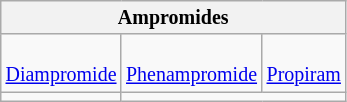<table class="wikitable" style="font-size:smaller; text-align:center">
<tr>
<th colspan="5">Ampromides</th>
</tr>
<tr>
<td><br><a href='#'>Diampromide</a></td>
<td><br><a href='#'>Phenampromide</a></td>
<td><br><a href='#'>Propiram</a></td>
</tr>
<tr>
<td></td>
</tr>
</table>
